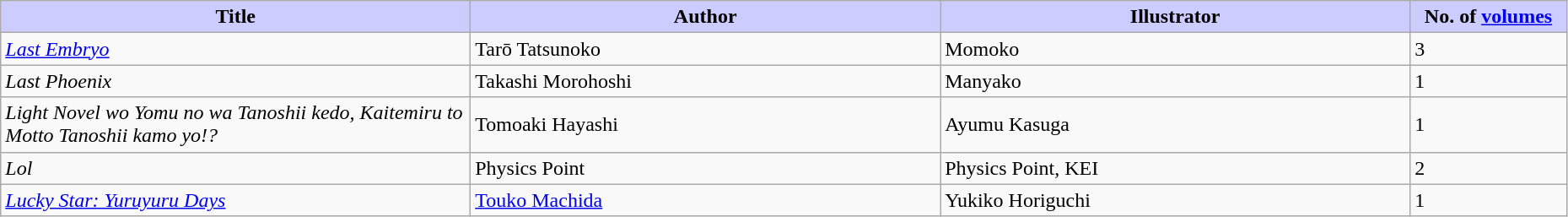<table class="wikitable" style="width: 98%;">
<tr>
<th width=30% style="background:#ccf;">Title</th>
<th width=30% style="background:#ccf;">Author</th>
<th width=30% style="background:#ccf;">Illustrator</th>
<th width=10% style="background:#ccf;">No. of <a href='#'>volumes</a></th>
</tr>
<tr>
<td><em><a href='#'>Last Embryo</a></em></td>
<td>Tarō Tatsunoko</td>
<td>Momoko</td>
<td>3</td>
</tr>
<tr>
<td><em>Last Phoenix</em></td>
<td>Takashi Morohoshi</td>
<td>Manyako</td>
<td>1</td>
</tr>
<tr>
<td><em>Light Novel wo Yomu no wa Tanoshii kedo, Kaitemiru to Motto Tanoshii kamo yo!?</em></td>
<td>Tomoaki Hayashi</td>
<td>Ayumu Kasuga</td>
<td>1</td>
</tr>
<tr>
<td><em>Lol</em></td>
<td>Physics Point</td>
<td>Physics Point, KEI</td>
<td>2</td>
</tr>
<tr>
<td><em><a href='#'>Lucky Star: Yuruyuru Days</a></em></td>
<td><a href='#'>Touko Machida</a></td>
<td>Yukiko Horiguchi</td>
<td>1</td>
</tr>
</table>
